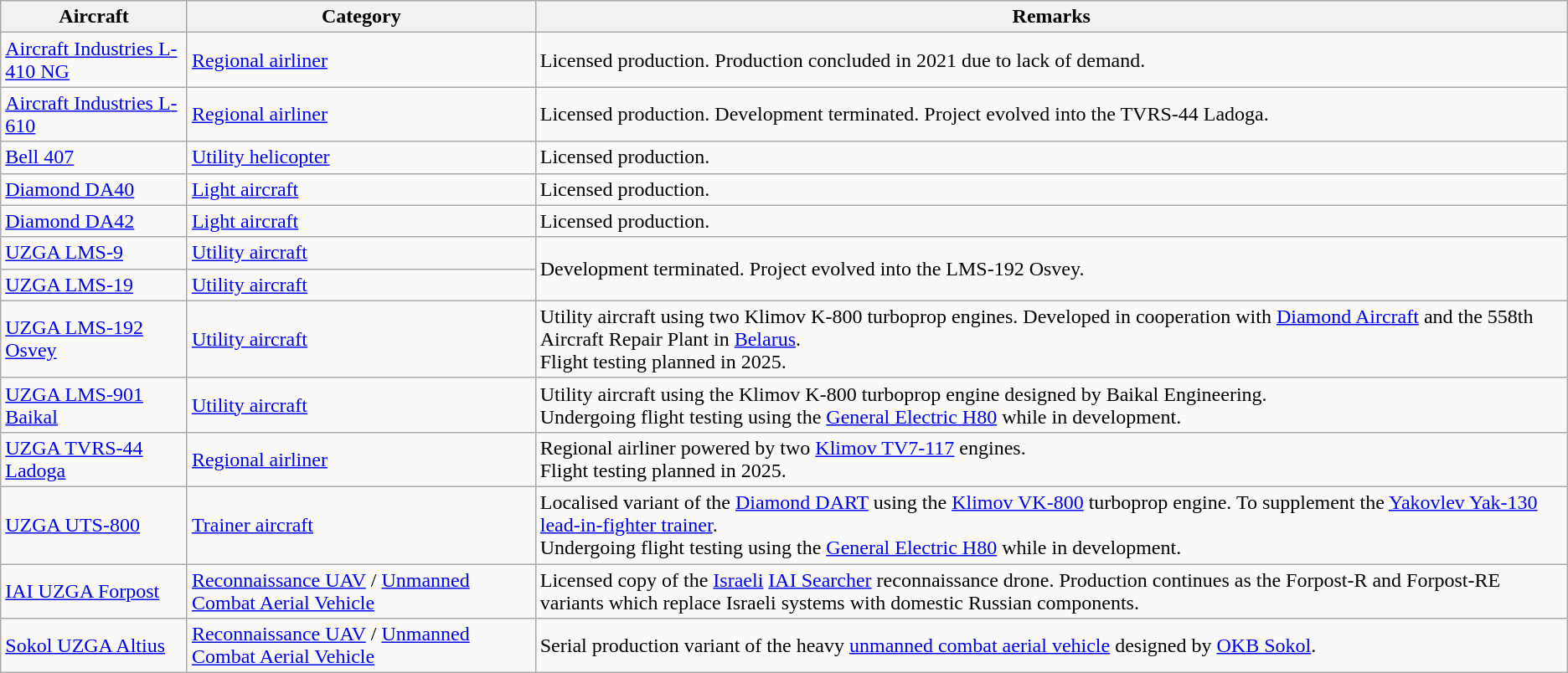<table class="wikitable">
<tr>
<th>Aircraft</th>
<th>Category</th>
<th>Remarks</th>
</tr>
<tr>
<td><a href='#'>Aircraft Industries L-410 NG</a></td>
<td><a href='#'>Regional airliner</a></td>
<td>Licensed production. Production concluded in 2021 due to lack of demand.</td>
</tr>
<tr>
<td><a href='#'>Aircraft Industries L-610</a></td>
<td><a href='#'>Regional airliner</a></td>
<td>Licensed production. Development terminated. Project evolved into the TVRS-44 Ladoga.</td>
</tr>
<tr>
<td><a href='#'>Bell 407</a></td>
<td><a href='#'>Utility helicopter</a></td>
<td>Licensed production.</td>
</tr>
<tr>
<td><a href='#'>Diamond DA40</a></td>
<td><a href='#'>Light aircraft</a></td>
<td>Licensed production.</td>
</tr>
<tr>
<td><a href='#'>Diamond DA42</a></td>
<td><a href='#'>Light aircraft</a></td>
<td>Licensed production.</td>
</tr>
<tr>
<td><a href='#'>UZGA LMS-9</a></td>
<td><a href='#'>Utility aircraft</a></td>
<td rowspan="2">Development terminated. Project evolved into the LMS-192 Osvey.</td>
</tr>
<tr>
<td><a href='#'>UZGA LMS-19</a></td>
<td><a href='#'>Utility aircraft</a></td>
</tr>
<tr>
<td><a href='#'>UZGA LMS-192 Osvey</a></td>
<td><a href='#'>Utility aircraft</a></td>
<td>Utility aircraft using two Klimov K-800 turboprop engines. Developed in cooperation with <a href='#'>Diamond Aircraft</a> and the 558th Aircraft Repair Plant in <a href='#'>Belarus</a>.<br>Flight testing planned in 2025.</td>
</tr>
<tr>
<td><a href='#'>UZGA LMS-901 Baikal</a></td>
<td><a href='#'>Utility aircraft</a></td>
<td>Utility aircraft using the Klimov K-800 turboprop engine designed by Baikal Engineering.<br>Undergoing flight testing using the <a href='#'>General Electric H80</a> while in development.</td>
</tr>
<tr>
<td><a href='#'>UZGA TVRS-44 Ladoga</a></td>
<td><a href='#'>Regional airliner</a></td>
<td>Regional airliner powered by two <a href='#'>Klimov TV7-117</a> engines.<br>Flight testing planned in 2025.</td>
</tr>
<tr>
<td><a href='#'>UZGA UTS-800</a></td>
<td><a href='#'>Trainer aircraft</a></td>
<td>Localised variant of the <a href='#'>Diamond DART</a> using the <a href='#'>Klimov VK-800</a> turboprop engine. To supplement the <a href='#'>Yakovlev Yak-130</a> <a href='#'>lead-in-fighter trainer</a>.<br>Undergoing flight testing using the <a href='#'>General Electric H80</a> while in development.</td>
</tr>
<tr>
<td><a href='#'>IAI UZGA Forpost</a></td>
<td><a href='#'>Reconnaissance UAV</a> / <a href='#'>Unmanned Combat Aerial Vehicle</a></td>
<td>Licensed copy of the <a href='#'>Israeli</a> <a href='#'>IAI Searcher</a> reconnaissance drone. Production continues as the Forpost-R and Forpost-RE variants which replace Israeli systems with domestic Russian components.</td>
</tr>
<tr>
<td><a href='#'>Sokol UZGA Altius</a></td>
<td><a href='#'>Reconnaissance UAV</a> / <a href='#'>Unmanned Combat Aerial Vehicle</a></td>
<td>Serial production variant of the heavy <a href='#'>unmanned combat aerial vehicle</a> designed by <a href='#'>OKB Sokol</a>.</td>
</tr>
</table>
